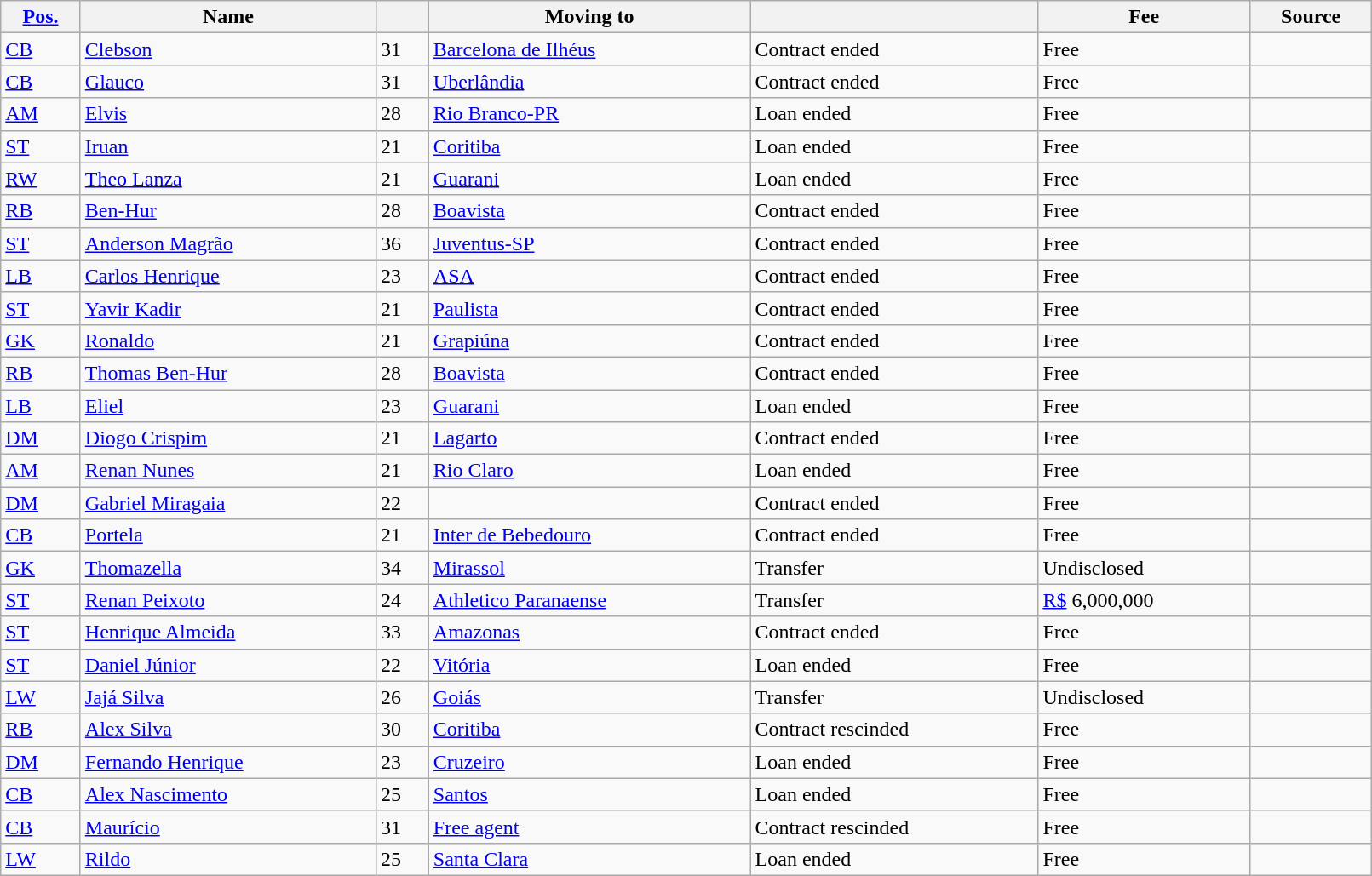<table class="wikitable sortable" style="width:85%; text-align:center; text-align:left;">
<tr>
<th><a href='#'>Pos.</a></th>
<th>Name</th>
<th></th>
<th>Moving to</th>
<th></th>
<th>Fee</th>
<th>Source</th>
</tr>
<tr>
<td><a href='#'>CB</a></td>
<td style="text-align:left;"> <a href='#'>Clebson</a></td>
<td>31</td>
<td style="text-align:left;"> <a href='#'>Barcelona de Ilhéus</a></td>
<td>Contract ended</td>
<td>Free</td>
<td></td>
</tr>
<tr>
<td><a href='#'>CB</a></td>
<td style="text-align:left;"> <a href='#'>Glauco</a></td>
<td>31</td>
<td style="text-align:left;"> <a href='#'>Uberlândia</a></td>
<td>Contract ended</td>
<td>Free</td>
<td></td>
</tr>
<tr>
<td><a href='#'>AM</a></td>
<td style="text-align:left;"> <a href='#'>Elvis</a></td>
<td>28</td>
<td style="text-align:left;"> <a href='#'>Rio Branco-PR</a></td>
<td>Loan ended</td>
<td>Free</td>
<td></td>
</tr>
<tr>
<td><a href='#'>ST</a></td>
<td style="text-align:left;"> <a href='#'>Iruan</a></td>
<td>21</td>
<td style="text-align:left;"> <a href='#'>Coritiba</a></td>
<td>Loan ended</td>
<td>Free</td>
<td></td>
</tr>
<tr>
<td><a href='#'>RW</a></td>
<td style="text-align:left;"> <a href='#'>Theo Lanza</a></td>
<td>21</td>
<td style="text-align:left;"> <a href='#'>Guarani</a></td>
<td>Loan ended</td>
<td>Free</td>
<td></td>
</tr>
<tr>
<td><a href='#'>RB</a></td>
<td style="text-align:left;"> <a href='#'>Ben-Hur</a></td>
<td>28</td>
<td style="text-align:left;"> <a href='#'>Boavista</a></td>
<td>Contract ended</td>
<td>Free</td>
<td></td>
</tr>
<tr>
<td><a href='#'>ST</a></td>
<td style="text-align:left;"> <a href='#'>Anderson Magrão</a></td>
<td>36</td>
<td style="text-align:left;"> <a href='#'>Juventus-SP</a></td>
<td>Contract ended</td>
<td>Free</td>
<td></td>
</tr>
<tr>
<td><a href='#'>LB</a></td>
<td style="text-align:left;"> <a href='#'>Carlos Henrique</a></td>
<td>23</td>
<td style="text-align:left;"> <a href='#'>ASA</a></td>
<td>Contract ended</td>
<td>Free</td>
<td></td>
</tr>
<tr>
<td><a href='#'>ST</a></td>
<td style="text-align:left;"> <a href='#'>Yavir Kadir</a></td>
<td>21</td>
<td style="text-align:left;"> <a href='#'>Paulista</a></td>
<td>Contract ended</td>
<td>Free</td>
<td></td>
</tr>
<tr>
<td><a href='#'>GK</a></td>
<td style="text-align:left;"> <a href='#'>Ronaldo</a></td>
<td>21</td>
<td style="text-align:left;"> <a href='#'>Grapiúna</a></td>
<td>Contract ended</td>
<td>Free</td>
<td></td>
</tr>
<tr>
<td><a href='#'>RB</a></td>
<td style="text-align:left;"> <a href='#'>Thomas Ben-Hur</a></td>
<td>28</td>
<td style="text-align:left;"> <a href='#'>Boavista</a></td>
<td>Contract ended</td>
<td>Free</td>
<td></td>
</tr>
<tr>
<td><a href='#'>LB</a></td>
<td style="text-align:left;"> <a href='#'>Eliel</a></td>
<td>23</td>
<td style="text-align:left;"> <a href='#'>Guarani</a></td>
<td>Loan ended</td>
<td>Free</td>
<td></td>
</tr>
<tr>
<td><a href='#'>DM</a></td>
<td style="text-align:left;"> <a href='#'>Diogo Crispim</a></td>
<td>21</td>
<td style="text-align:left;"> <a href='#'>Lagarto</a></td>
<td>Contract ended</td>
<td>Free</td>
<td></td>
</tr>
<tr>
<td><a href='#'>AM</a></td>
<td style="text-align:left;"> <a href='#'>Renan Nunes</a></td>
<td>21</td>
<td style="text-align:left;"> <a href='#'>Rio Claro</a></td>
<td>Loan ended</td>
<td>Free</td>
<td></td>
</tr>
<tr>
<td><a href='#'>DM</a></td>
<td style="text-align:left;"> <a href='#'>Gabriel Miragaia</a></td>
<td>22</td>
<td style="text-align:left;"> </td>
<td>Contract ended</td>
<td>Free</td>
<td></td>
</tr>
<tr>
<td><a href='#'>CB</a></td>
<td style="text-align:left;"> <a href='#'>Portela</a></td>
<td>21</td>
<td style="text-align:left;"> <a href='#'>Inter de Bebedouro</a></td>
<td>Contract ended</td>
<td>Free</td>
<td></td>
</tr>
<tr>
<td><a href='#'>GK</a></td>
<td style="text-align:left;"> <a href='#'>Thomazella</a></td>
<td>34</td>
<td style="text-align:left;"> <a href='#'>Mirassol</a></td>
<td>Transfer</td>
<td>Undisclosed</td>
<td></td>
</tr>
<tr>
<td><a href='#'>ST</a></td>
<td style="text-align:left;"> <a href='#'>Renan Peixoto</a></td>
<td>24</td>
<td style="text-align:left;"> <a href='#'>Athletico Paranaense</a></td>
<td>Transfer</td>
<td><a href='#'>R$</a> 6,000,000</td>
<td></td>
</tr>
<tr>
<td><a href='#'>ST</a></td>
<td style="text-align:left;"> <a href='#'>Henrique Almeida</a></td>
<td>33</td>
<td style="text-align:left;"> <a href='#'>Amazonas</a></td>
<td>Contract ended</td>
<td>Free</td>
<td></td>
</tr>
<tr>
<td><a href='#'>ST</a></td>
<td style="text-align:left;"> <a href='#'>Daniel Júnior</a></td>
<td>22</td>
<td style="text-align:left;"> <a href='#'>Vitória</a></td>
<td>Loan ended</td>
<td>Free</td>
<td></td>
</tr>
<tr>
<td><a href='#'>LW</a></td>
<td style="text-align:left;"> <a href='#'>Jajá Silva</a></td>
<td>26</td>
<td style="text-align:left;"> <a href='#'>Goiás</a></td>
<td>Transfer</td>
<td>Undisclosed</td>
<td></td>
</tr>
<tr>
<td><a href='#'>RB</a></td>
<td style="text-align:left;"> <a href='#'>Alex Silva</a></td>
<td>30</td>
<td style="text-align:left;"> <a href='#'>Coritiba</a></td>
<td>Contract rescinded</td>
<td>Free</td>
<td></td>
</tr>
<tr>
<td><a href='#'>DM</a></td>
<td style="text-align:left;"> <a href='#'>Fernando Henrique</a></td>
<td>23</td>
<td style="text-align:left;"> <a href='#'>Cruzeiro</a></td>
<td>Loan ended</td>
<td>Free</td>
<td></td>
</tr>
<tr>
<td><a href='#'>CB</a></td>
<td style="text-align:left;"> <a href='#'>Alex Nascimento</a></td>
<td>25</td>
<td style="text-align:left;"> <a href='#'>Santos</a></td>
<td>Loan ended</td>
<td>Free</td>
<td></td>
</tr>
<tr>
<td><a href='#'>CB</a></td>
<td style="text-align:left;"> <a href='#'>Maurício</a></td>
<td>31</td>
<td style="text-align:left;"> <a href='#'>Free agent</a></td>
<td>Contract rescinded</td>
<td>Free</td>
<td></td>
</tr>
<tr>
<td><a href='#'>LW</a></td>
<td style="text-align:left;"> <a href='#'>Rildo</a></td>
<td>25</td>
<td style="text-align:left;"> <a href='#'>Santa Clara</a></td>
<td>Loan ended</td>
<td>Free</td>
<td></td>
</tr>
</table>
